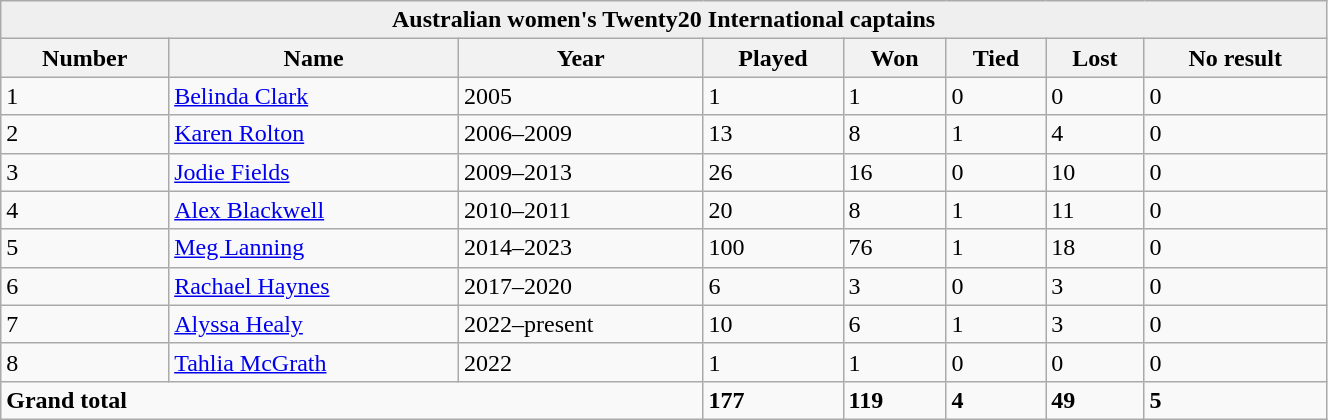<table class="wikitable sortable" style="width:70%;">
<tr>
<th style="background:#efefef;" colspan="8">Australian women's Twenty20 International captains</th>
</tr>
<tr style="background:#efefef;">
<th>Number</th>
<th>Name</th>
<th>Year</th>
<th>Played</th>
<th>Won</th>
<th>Tied</th>
<th>Lost</th>
<th>No result</th>
</tr>
<tr>
<td>1</td>
<td><a href='#'>Belinda Clark</a></td>
<td>2005</td>
<td>1</td>
<td>1</td>
<td>0</td>
<td>0</td>
<td>0</td>
</tr>
<tr>
<td>2</td>
<td><a href='#'>Karen Rolton</a></td>
<td>2006–2009</td>
<td>13</td>
<td>8</td>
<td>1</td>
<td>4</td>
<td>0</td>
</tr>
<tr>
<td>3</td>
<td><a href='#'>Jodie Fields</a></td>
<td>2009–2013</td>
<td>26</td>
<td>16</td>
<td>0</td>
<td>10</td>
<td>0</td>
</tr>
<tr>
<td>4</td>
<td><a href='#'>Alex Blackwell</a></td>
<td>2010–2011</td>
<td>20</td>
<td>8</td>
<td>1</td>
<td>11</td>
<td>0</td>
</tr>
<tr>
<td>5</td>
<td><a href='#'>Meg Lanning</a></td>
<td>2014–2023</td>
<td>100</td>
<td>76</td>
<td>1</td>
<td>18</td>
<td>0</td>
</tr>
<tr>
<td>6</td>
<td><a href='#'>Rachael Haynes</a></td>
<td>2017–2020</td>
<td>6</td>
<td>3</td>
<td>0</td>
<td>3</td>
<td>0</td>
</tr>
<tr>
<td>7</td>
<td><a href='#'>Alyssa Healy</a></td>
<td>2022–present</td>
<td>10</td>
<td>6</td>
<td>1</td>
<td>3</td>
<td>0</td>
</tr>
<tr>
<td>8</td>
<td><a href='#'>Tahlia McGrath</a></td>
<td>2022</td>
<td>1</td>
<td>1</td>
<td>0</td>
<td>0</td>
<td>0</td>
</tr>
<tr>
<td colspan="3"><strong>Grand total</strong></td>
<td><strong>177</strong></td>
<td><strong>119</strong></td>
<td><strong>4</strong></td>
<td><strong>49</strong></td>
<td><strong>5</strong></td>
</tr>
</table>
